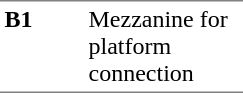<table border=0 cellspacing=0 cellpadding=3>
<tr>
<td style="border-bottom:solid 1px gray;border-top:solid 1px gray;" width=50 valign=top><strong>B1</strong></td>
<td style="border-top:solid 1px gray;border-bottom:solid 1px gray;" width=100 valign=top>Mezzanine for platform connection</td>
</tr>
</table>
